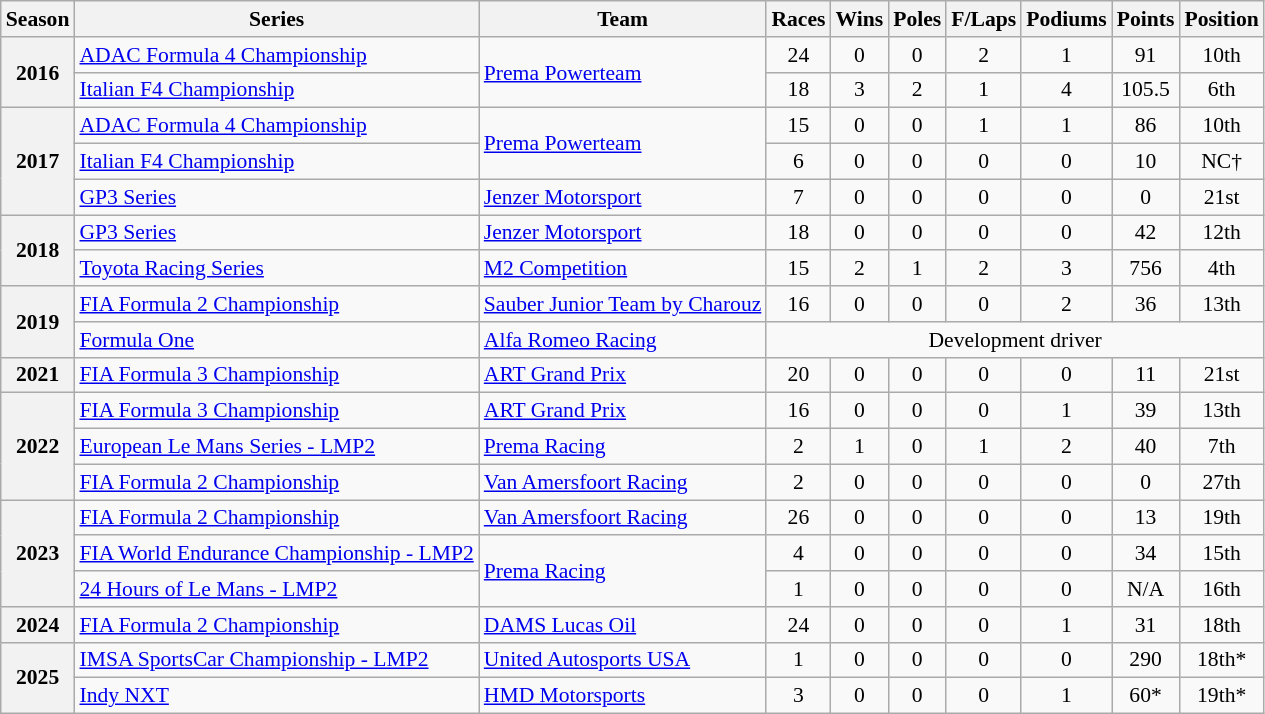<table class="wikitable" style="font-size: 90%; text-align:center">
<tr>
<th scope="col">Season</th>
<th scope="col">Series</th>
<th scope="col">Team</th>
<th scope="col">Races</th>
<th scope="col">Wins</th>
<th scope="col">Poles</th>
<th scope="col">F/Laps</th>
<th scope="col">Podiums</th>
<th scope="col">Points</th>
<th scope="col">Position</th>
</tr>
<tr>
<th scope="row" rowspan="2">2016</th>
<td style="text-align:left;"><a href='#'>ADAC Formula 4 Championship</a></td>
<td style="text-align:left;" rowspan="2"><a href='#'>Prema Powerteam</a></td>
<td>24</td>
<td>0</td>
<td>0</td>
<td>2</td>
<td>1</td>
<td>91</td>
<td>10th</td>
</tr>
<tr>
<td style="text-align:left;"><a href='#'>Italian F4 Championship</a></td>
<td>18</td>
<td>3</td>
<td>2</td>
<td>1</td>
<td>4</td>
<td>105.5</td>
<td>6th</td>
</tr>
<tr>
<th scope="row" rowspan="3">2017</th>
<td style="text-align:left;"><a href='#'>ADAC Formula 4 Championship</a></td>
<td style="text-align:left;" rowspan=2><a href='#'>Prema Powerteam</a></td>
<td>15</td>
<td>0</td>
<td>0</td>
<td>1</td>
<td>1</td>
<td>86</td>
<td>10th</td>
</tr>
<tr>
<td style="text-align:left;"><a href='#'>Italian F4 Championship</a></td>
<td>6</td>
<td>0</td>
<td>0</td>
<td>0</td>
<td>0</td>
<td>10</td>
<td>NC†</td>
</tr>
<tr>
<td style="text-align:left;"><a href='#'>GP3 Series</a></td>
<td style="text-align:left;"><a href='#'>Jenzer Motorsport</a></td>
<td>7</td>
<td>0</td>
<td>0</td>
<td>0</td>
<td>0</td>
<td>0</td>
<td>21st</td>
</tr>
<tr>
<th scope="row" rowspan="2">2018</th>
<td style="text-align:left;"><a href='#'>GP3 Series</a></td>
<td style="text-align:left;"><a href='#'>Jenzer Motorsport</a></td>
<td>18</td>
<td>0</td>
<td>0</td>
<td>0</td>
<td>0</td>
<td>42</td>
<td>12th</td>
</tr>
<tr>
<td style="text-align:left;"><a href='#'>Toyota Racing Series</a></td>
<td style="text-align:left;"><a href='#'>M2 Competition</a></td>
<td>15</td>
<td>2</td>
<td>1</td>
<td>2</td>
<td>3</td>
<td>756</td>
<td>4th</td>
</tr>
<tr>
<th scope="row" rowspan="2">2019</th>
<td style="text-align:left;"><a href='#'>FIA Formula 2 Championship</a></td>
<td style="text-align:left;"><a href='#'>Sauber Junior Team by Charouz</a></td>
<td>16</td>
<td>0</td>
<td>0</td>
<td>0</td>
<td>2</td>
<td>36</td>
<td>13th</td>
</tr>
<tr>
<td style="text-align:left;"><a href='#'>Formula One</a></td>
<td style="text-align:left;"><a href='#'>Alfa Romeo Racing</a></td>
<td colspan="7">Development driver</td>
</tr>
<tr>
<th scope="row">2021</th>
<td style="text-align:left;"><a href='#'>FIA Formula 3 Championship</a></td>
<td style="text-align:left;"><a href='#'>ART Grand Prix</a></td>
<td>20</td>
<td>0</td>
<td>0</td>
<td>0</td>
<td>0</td>
<td>11</td>
<td>21st</td>
</tr>
<tr>
<th scope="row" rowspan="3">2022</th>
<td style="text-align:left;"><a href='#'>FIA Formula 3 Championship</a></td>
<td style="text-align:left;"><a href='#'>ART Grand Prix</a></td>
<td>16</td>
<td>0</td>
<td>0</td>
<td>0</td>
<td>1</td>
<td>39</td>
<td>13th</td>
</tr>
<tr>
<td style="text-align:left;"><a href='#'>European Le Mans Series - LMP2</a></td>
<td style="text-align:left;"><a href='#'>Prema Racing</a></td>
<td>2</td>
<td>1</td>
<td>0</td>
<td>1</td>
<td>2</td>
<td>40</td>
<td>7th</td>
</tr>
<tr>
<td style="text-align:left;"><a href='#'>FIA Formula 2 Championship</a></td>
<td style="text-align:left;"><a href='#'>Van Amersfoort Racing</a></td>
<td>2</td>
<td>0</td>
<td>0</td>
<td>0</td>
<td>0</td>
<td>0</td>
<td>27th</td>
</tr>
<tr>
<th scope="row" rowspan="3">2023</th>
<td style="text-align:left;"><a href='#'>FIA Formula 2 Championship</a></td>
<td style="text-align:left;"><a href='#'>Van Amersfoort Racing</a></td>
<td>26</td>
<td>0</td>
<td>0</td>
<td>0</td>
<td>0</td>
<td>13</td>
<td>19th</td>
</tr>
<tr>
<td style="text-align:left;"><a href='#'>FIA World Endurance Championship - LMP2</a></td>
<td style="text-align:left;" rowspan="2"><a href='#'>Prema Racing</a></td>
<td>4</td>
<td>0</td>
<td>0</td>
<td>0</td>
<td>0</td>
<td>34</td>
<td>15th</td>
</tr>
<tr>
<td style="text-align:left;"><a href='#'>24 Hours of Le Mans - LMP2</a></td>
<td>1</td>
<td>0</td>
<td>0</td>
<td>0</td>
<td>0</td>
<td>N/A</td>
<td>16th</td>
</tr>
<tr>
<th scope="row">2024</th>
<td style="text-align:left;"><a href='#'>FIA Formula 2 Championship</a></td>
<td style="text-align:left;"><a href='#'>DAMS Lucas Oil</a></td>
<td>24</td>
<td>0</td>
<td>0</td>
<td>0</td>
<td>1</td>
<td>31</td>
<td>18th</td>
</tr>
<tr>
<th scope="row" rowspan="2">2025</th>
<td align=left><a href='#'>IMSA SportsCar Championship - LMP2</a></td>
<td align=left><a href='#'>United Autosports USA</a></td>
<td>1</td>
<td>0</td>
<td>0</td>
<td>0</td>
<td>0</td>
<td>290</td>
<td>18th*</td>
</tr>
<tr>
<td align=left><a href='#'>Indy NXT</a></td>
<td align=left><a href='#'>HMD Motorsports</a></td>
<td>3</td>
<td>0</td>
<td>0</td>
<td>0</td>
<td>1</td>
<td>60*</td>
<td>19th*</td>
</tr>
</table>
